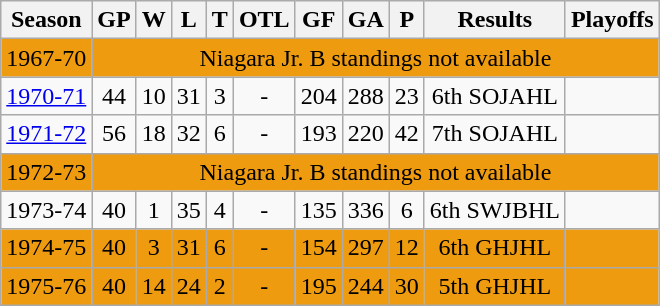<table class="wikitable">
<tr>
<th>Season</th>
<th>GP</th>
<th>W</th>
<th>L</th>
<th>T</th>
<th>OTL</th>
<th>GF</th>
<th>GA</th>
<th>P</th>
<th>Results</th>
<th>Playoffs</th>
</tr>
<tr align="center" bgcolor="#EF9B0F">
<td>1967-70</td>
<td colspan="11">Niagara Jr. B standings not available</td>
</tr>
<tr align="center">
<td><a href='#'>1970-71</a></td>
<td>44</td>
<td>10</td>
<td>31</td>
<td>3</td>
<td>-</td>
<td>204</td>
<td>288</td>
<td>23</td>
<td>6th SOJAHL</td>
<td></td>
</tr>
<tr align="center">
<td><a href='#'>1971-72</a></td>
<td>56</td>
<td>18</td>
<td>32</td>
<td>6</td>
<td>-</td>
<td>193</td>
<td>220</td>
<td>42</td>
<td>7th SOJAHL</td>
<td></td>
</tr>
<tr align="center" bgcolor="#EF9B0F">
<td>1972-73</td>
<td colspan="11">Niagara Jr. B standings not available</td>
</tr>
<tr align="center">
<td>1973-74</td>
<td>40</td>
<td>1</td>
<td>35</td>
<td>4</td>
<td>-</td>
<td>135</td>
<td>336</td>
<td>6</td>
<td>6th SWJBHL</td>
<td></td>
</tr>
<tr align="center" bgcolor="#EF9B0F">
<td>1974-75</td>
<td>40</td>
<td>3</td>
<td>31</td>
<td>6</td>
<td>-</td>
<td>154</td>
<td>297</td>
<td>12</td>
<td>6th GHJHL</td>
<td></td>
</tr>
<tr align="center" bgcolor="#EF9B0F">
<td>1975-76</td>
<td>40</td>
<td>14</td>
<td>24</td>
<td>2</td>
<td>-</td>
<td>195</td>
<td>244</td>
<td>30</td>
<td>5th GHJHL</td>
<td></td>
</tr>
</table>
